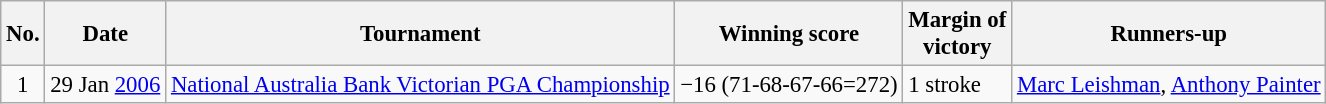<table class="wikitable" style="font-size:95%;">
<tr>
<th>No.</th>
<th>Date</th>
<th>Tournament</th>
<th>Winning score</th>
<th>Margin of<br>victory</th>
<th>Runners-up</th>
</tr>
<tr>
<td align=center>1</td>
<td align=right>29 Jan <a href='#'>2006</a></td>
<td><a href='#'>National Australia Bank Victorian PGA Championship</a></td>
<td>−16 (71-68-67-66=272)</td>
<td>1 stroke</td>
<td> <a href='#'>Marc Leishman</a>,  <a href='#'>Anthony Painter</a></td>
</tr>
</table>
